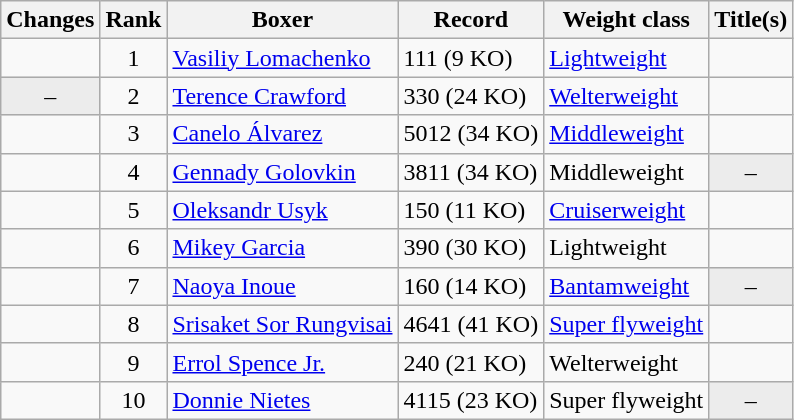<table class="wikitable ">
<tr>
<th>Changes</th>
<th>Rank</th>
<th>Boxer</th>
<th>Record</th>
<th>Weight class</th>
<th>Title(s)</th>
</tr>
<tr>
<td align=center></td>
<td align=center>1</td>
<td><a href='#'>Vasiliy Lomachenko</a></td>
<td>111 (9 KO)</td>
<td><a href='#'>Lightweight</a></td>
<td></td>
</tr>
<tr>
<td align=center bgcolor=#ECECEC>–</td>
<td align=center>2</td>
<td><a href='#'>Terence Crawford</a></td>
<td>330 (24 KO)</td>
<td><a href='#'>Welterweight</a></td>
<td></td>
</tr>
<tr>
<td align=center></td>
<td align=center>3</td>
<td><a href='#'>Canelo Álvarez</a></td>
<td>5012 (34 KO)</td>
<td><a href='#'>Middleweight</a></td>
<td></td>
</tr>
<tr>
<td align=center></td>
<td align=center>4</td>
<td><a href='#'>Gennady Golovkin</a></td>
<td>3811 (34 KO)</td>
<td>Middleweight</td>
<td align=center bgcolor=#ECECEC data-sort-value="Z">–</td>
</tr>
<tr>
<td align=center></td>
<td align=center>5</td>
<td><a href='#'>Oleksandr Usyk</a></td>
<td>150 (11 KO)</td>
<td><a href='#'>Cruiserweight</a></td>
<td></td>
</tr>
<tr>
<td align=center></td>
<td align=center>6</td>
<td><a href='#'>Mikey Garcia</a></td>
<td>390 (30 KO)</td>
<td>Lightweight</td>
<td></td>
</tr>
<tr>
<td align=center></td>
<td align=center>7</td>
<td><a href='#'>Naoya Inoue</a></td>
<td>160 (14 KO)</td>
<td><a href='#'>Bantamweight</a></td>
<td align=center bgcolor=#ECECEC data-sort-value="Z">–</td>
</tr>
<tr>
<td align=center></td>
<td align=center>8</td>
<td><a href='#'>Srisaket Sor Rungvisai</a></td>
<td>4641 (41 KO)</td>
<td><a href='#'>Super flyweight</a></td>
<td></td>
</tr>
<tr>
<td align=center></td>
<td align=center>9</td>
<td><a href='#'>Errol Spence Jr.</a></td>
<td>240 (21 KO)</td>
<td>Welterweight</td>
<td></td>
</tr>
<tr>
<td align=center></td>
<td align=center>10</td>
<td><a href='#'>Donnie Nietes</a></td>
<td>4115 (23 KO)</td>
<td>Super flyweight</td>
<td align=center bgcolor=#ECECEC data-sort-value="Z">–</td>
</tr>
</table>
